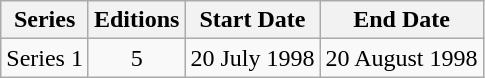<table class="wikitable" style="text-align: center">
<tr>
<th>Series</th>
<th>Editions</th>
<th>Start Date</th>
<th>End Date</th>
</tr>
<tr>
<td>Series 1</td>
<td>5</td>
<td>20 July 1998</td>
<td>20 August 1998</td>
</tr>
</table>
